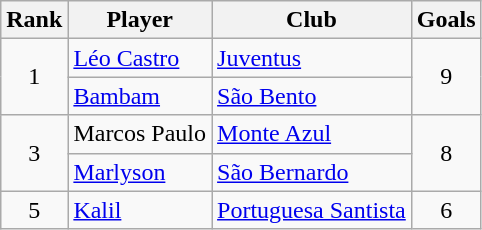<table class="wikitable" style="text-align:left">
<tr>
<th>Rank</th>
<th>Player</th>
<th>Club</th>
<th>Goals</th>
</tr>
<tr>
<td rowspan="2" align="center">1</td>
<td> <a href='#'>Léo Castro</a></td>
<td><a href='#'>Juventus</a></td>
<td rowspan="2" align="center">9</td>
</tr>
<tr>
<td> <a href='#'>Bambam</a></td>
<td><a href='#'>São Bento</a></td>
</tr>
<tr>
<td rowspan="2" align="center">3</td>
<td> Marcos Paulo</td>
<td><a href='#'>Monte Azul</a></td>
<td rowspan="2" align="center">8</td>
</tr>
<tr>
<td> <a href='#'>Marlyson</a></td>
<td><a href='#'>São Bernardo</a></td>
</tr>
<tr>
<td align="center">5</td>
<td> <a href='#'>Kalil</a></td>
<td><a href='#'>Portuguesa Santista</a></td>
<td align="center">6</td>
</tr>
</table>
